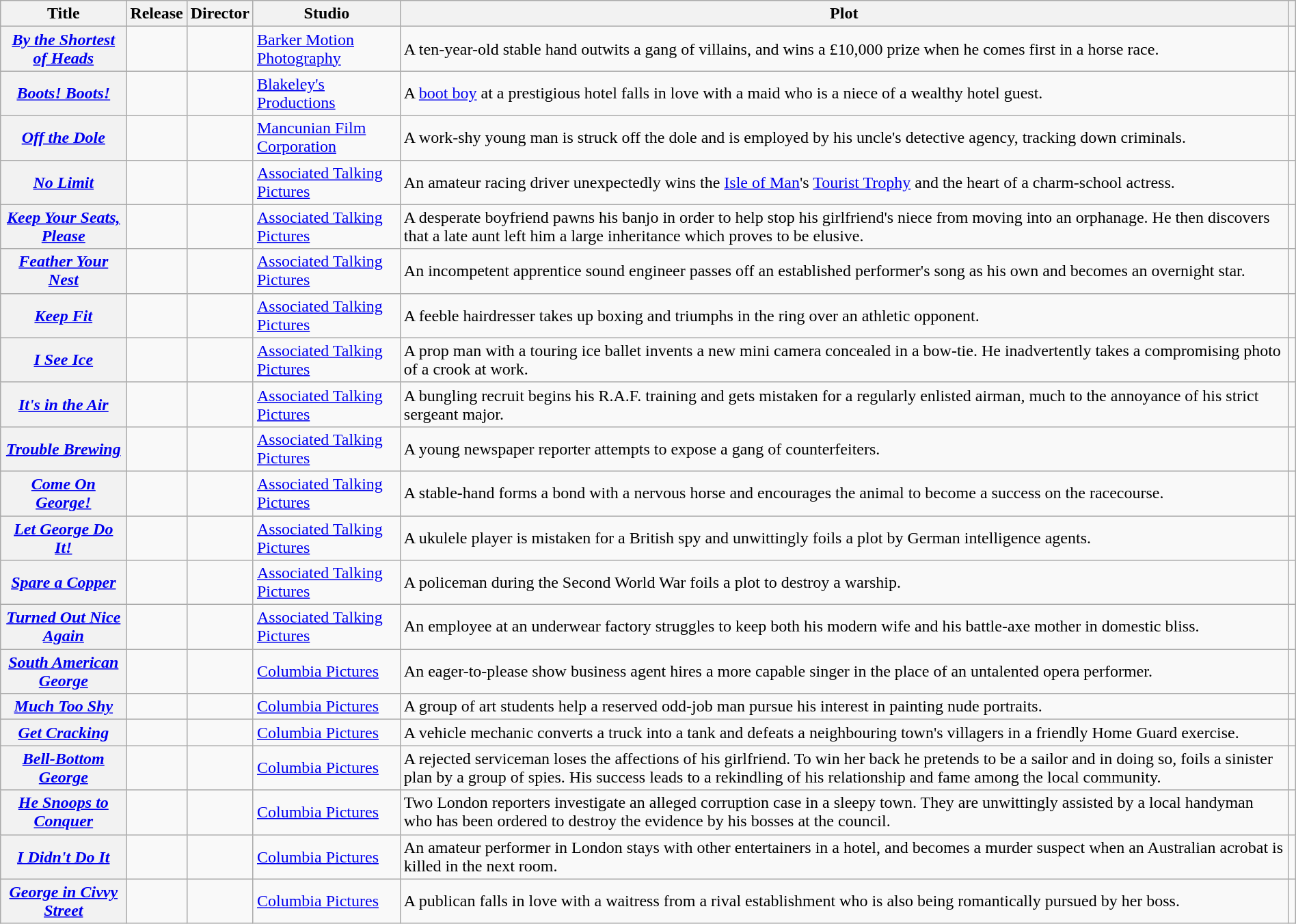<table class="wikitable plainrowheaders sortable" style="margin-right: 0;">
<tr>
<th scope="col">Title</th>
<th scope="col">Release</th>
<th scope="col">Director</th>
<th scope="col">Studio</th>
<th scope="col" class="unsortable">Plot</th>
<th scope="col" class="unsortable"></th>
</tr>
<tr>
<th scope="row"><em><a href='#'>By the Shortest of Heads</a></em></th>
<td></td>
<td></td>
<td><a href='#'>Barker Motion Photography</a></td>
<td>A ten-year-old stable hand outwits a gang of villains, and wins a £10,000 prize when he comes first in a horse race.</td>
<td style="text-align: center;"></td>
</tr>
<tr>
<th scope="row"><em><a href='#'>Boots! Boots!</a></em></th>
<td></td>
<td></td>
<td><a href='#'>Blakeley's Productions</a></td>
<td>A <a href='#'>boot boy</a> at a prestigious hotel falls in love with a maid who is a niece of a wealthy hotel guest.</td>
<td style="text-align: center;"></td>
</tr>
<tr>
<th scope="row"><em><a href='#'>Off the Dole</a></em></th>
<td></td>
<td></td>
<td><a href='#'>Mancunian Film Corporation</a></td>
<td>A work-shy young man is struck off the dole and is employed by his uncle's detective agency, tracking down criminals.</td>
<td style="text-align: center;"></td>
</tr>
<tr>
<th scope="row"><em><a href='#'>No Limit</a></em></th>
<td></td>
<td></td>
<td><a href='#'>Associated Talking Pictures</a></td>
<td>An amateur racing driver unexpectedly wins the <a href='#'>Isle of Man</a>'s <a href='#'>Tourist Trophy</a> and the heart of a charm-school actress.</td>
<td style="text-align: center;"></td>
</tr>
<tr>
<th scope="row"><em><a href='#'>Keep Your Seats, Please</a></em></th>
<td></td>
<td></td>
<td><a href='#'>Associated Talking Pictures</a></td>
<td>A desperate boyfriend pawns his banjo in order to help stop his girlfriend's niece from moving into an orphanage. He then discovers that a late aunt left him a large inheritance which proves to be elusive.</td>
<td style="text-align: center;"></td>
</tr>
<tr>
<th scope="row"><em><a href='#'>Feather Your Nest</a></em></th>
<td></td>
<td></td>
<td><a href='#'>Associated Talking Pictures</a></td>
<td>An incompetent apprentice sound engineer passes off an established performer's song as his own and becomes an overnight star.</td>
<td style="text-align: center;"></td>
</tr>
<tr>
<th scope="row"><em><a href='#'>Keep Fit</a></em></th>
<td></td>
<td></td>
<td><a href='#'>Associated Talking Pictures</a></td>
<td>A feeble hairdresser takes up boxing and triumphs in the ring over an athletic opponent.</td>
<td style="text-align: center;"></td>
</tr>
<tr>
<th scope="row"><em><a href='#'>I See Ice</a></em></th>
<td></td>
<td></td>
<td><a href='#'>Associated Talking Pictures</a></td>
<td>A prop man with a touring ice ballet invents a new mini camera concealed in a bow-tie. He inadvertently takes a compromising photo of a crook at work.</td>
<td style="text-align: center;"></td>
</tr>
<tr>
<th scope="row"><em><a href='#'>It's in the Air</a></em></th>
<td></td>
<td></td>
<td><a href='#'>Associated Talking Pictures</a></td>
<td>A bungling recruit begins his R.A.F. training and gets mistaken for a regularly enlisted airman, much to the annoyance of his strict sergeant major.</td>
<td style="text-align: center;"></td>
</tr>
<tr>
<th scope="row"><em><a href='#'>Trouble Brewing</a></em></th>
<td></td>
<td></td>
<td><a href='#'>Associated Talking Pictures</a></td>
<td>A young newspaper reporter attempts to expose a gang of counterfeiters.</td>
<td style="text-align: center;"></td>
</tr>
<tr>
<th scope="row"><em><a href='#'>Come On George!</a></em></th>
<td></td>
<td></td>
<td><a href='#'>Associated Talking Pictures</a></td>
<td>A stable-hand forms a bond with a nervous horse and encourages the animal to become a success on the racecourse.</td>
<td style="text-align: center;"></td>
</tr>
<tr>
<th scope="row"><em><a href='#'>Let George Do It!</a></em></th>
<td></td>
<td></td>
<td><a href='#'>Associated Talking Pictures</a></td>
<td>A ukulele player is mistaken for a British spy and unwittingly foils a plot by German intelligence agents.</td>
<td style="text-align: center;"></td>
</tr>
<tr>
<th scope="row"><em><a href='#'>Spare a Copper</a></em></th>
<td></td>
<td></td>
<td><a href='#'>Associated Talking Pictures</a></td>
<td>A policeman during the Second World War foils a plot to destroy a warship.</td>
<td style="text-align: center;"></td>
</tr>
<tr>
<th scope="row"><em><a href='#'>Turned Out Nice Again</a></em></th>
<td></td>
<td></td>
<td><a href='#'>Associated Talking Pictures</a></td>
<td>An employee at an underwear factory struggles to keep both his modern wife and his battle-axe mother in domestic bliss.</td>
<td style="text-align: center;"></td>
</tr>
<tr>
<th scope="row"><em><a href='#'>South American George</a></em></th>
<td></td>
<td></td>
<td><a href='#'>Columbia Pictures</a></td>
<td>An eager-to-please show business agent hires a more capable singer in the place of an untalented opera performer.</td>
<td style="text-align: center;"></td>
</tr>
<tr>
<th scope="row"><em><a href='#'>Much Too Shy</a></em></th>
<td></td>
<td></td>
<td><a href='#'>Columbia Pictures</a></td>
<td>A group of art students help a reserved odd-job man pursue his interest in painting nude portraits.</td>
<td style="text-align: center;"></td>
</tr>
<tr>
<th scope="row"><em><a href='#'>Get Cracking</a></em></th>
<td></td>
<td></td>
<td><a href='#'>Columbia Pictures</a></td>
<td>A vehicle mechanic converts a truck into a tank and defeats a neighbouring town's villagers in a friendly Home Guard exercise.</td>
<td style="text-align: center;"></td>
</tr>
<tr>
<th scope="row"><em><a href='#'>Bell-Bottom George</a></em></th>
<td></td>
<td></td>
<td><a href='#'>Columbia Pictures</a></td>
<td>A rejected serviceman loses the affections of his girlfriend. To win her back he pretends to be a sailor and in doing so, foils a sinister plan by a group of spies. His success leads to a rekindling of his relationship and fame among the local community.</td>
<td style="text-align: center;"></td>
</tr>
<tr>
<th scope="row"><em><a href='#'>He Snoops to Conquer</a></em></th>
<td></td>
<td></td>
<td><a href='#'>Columbia Pictures</a></td>
<td>Two London reporters investigate an alleged corruption case in a sleepy town. They are unwittingly assisted by a local handyman who has been ordered to destroy the evidence by his bosses at the council.</td>
<td style="text-align: center;"></td>
</tr>
<tr>
<th scope="row"><em><a href='#'>I Didn't Do It</a></em></th>
<td></td>
<td></td>
<td><a href='#'>Columbia Pictures</a></td>
<td>An amateur performer in London stays with other entertainers in a hotel, and becomes a murder suspect when an Australian acrobat is killed in the next room.</td>
<td style="text-align: center;"></td>
</tr>
<tr>
<th scope="row"><em><a href='#'>George in Civvy Street</a></em></th>
<td></td>
<td></td>
<td><a href='#'>Columbia Pictures</a></td>
<td>A publican falls in love with a waitress from a rival establishment who is also being romantically pursued by her boss.</td>
<td style="text-align: center;"></td>
</tr>
</table>
